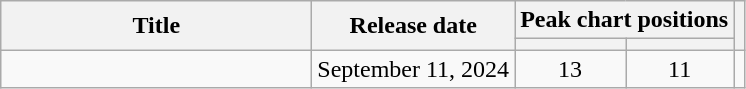<table class="wikitable plainrowheaders">
<tr>
<th rowspan="2">Title</th>
<th rowspan="2">Release date</th>
<th colspan="2">Peak chart positions</th>
<th rowspan="2"></th>
</tr>
<tr>
<th></th>
<th></th>
</tr>
<tr>
<td style="width: 150pt;"></td>
<td>September 11, 2024</td>
<td align="center">13</td>
<td align="center">11</td>
<td></td>
</tr>
</table>
